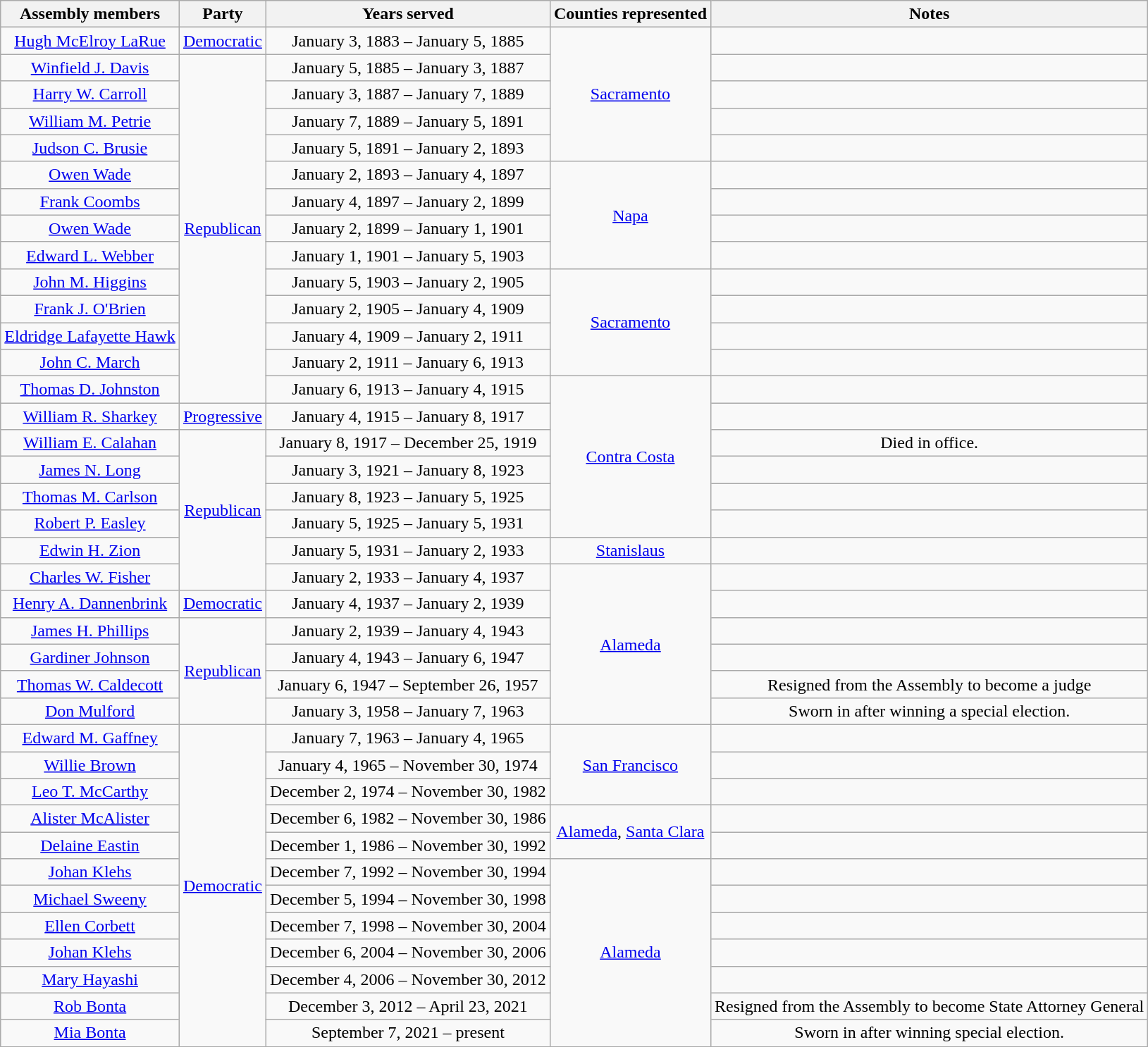<table class=wikitable style="text-align:center">
<tr>
<th>Assembly members</th>
<th>Party</th>
<th>Years served</th>
<th>Counties represented</th>
<th>Notes</th>
</tr>
<tr>
<td><a href='#'>Hugh McElroy LaRue</a></td>
<td rowspan=1 ><a href='#'>Democratic</a></td>
<td>January 3, 1883 – January 5, 1885</td>
<td rowspan=5><a href='#'>Sacramento</a></td>
<td></td>
</tr>
<tr>
<td><a href='#'>Winfield J. Davis</a></td>
<td rowspan=13 ><a href='#'>Republican</a></td>
<td>January 5, 1885 – January 3, 1887</td>
<td></td>
</tr>
<tr>
<td><a href='#'>Harry W. Carroll</a></td>
<td>January 3, 1887 – January 7, 1889</td>
<td></td>
</tr>
<tr>
<td><a href='#'>William M. Petrie</a></td>
<td>January 7, 1889 – January 5, 1891</td>
<td></td>
</tr>
<tr>
<td><a href='#'>Judson C. Brusie</a></td>
<td>January 5, 1891 – January 2, 1893</td>
<td></td>
</tr>
<tr>
<td><a href='#'>Owen Wade</a></td>
<td>January 2, 1893 – January 4, 1897</td>
<td rowspan=4><a href='#'>Napa</a></td>
<td></td>
</tr>
<tr>
<td><a href='#'>Frank Coombs</a></td>
<td>January 4, 1897 – January 2, 1899</td>
<td></td>
</tr>
<tr>
<td><a href='#'>Owen Wade</a></td>
<td>January 2, 1899 – January 1, 1901</td>
<td></td>
</tr>
<tr>
<td><a href='#'>Edward L. Webber</a></td>
<td>January 1, 1901 – January 5, 1903</td>
<td></td>
</tr>
<tr>
<td><a href='#'>John M. Higgins</a></td>
<td>January 5, 1903 – January 2, 1905</td>
<td rowspan=4><a href='#'>Sacramento</a></td>
<td></td>
</tr>
<tr>
<td><a href='#'>Frank J. O'Brien</a></td>
<td>January 2, 1905 – January 4, 1909</td>
<td></td>
</tr>
<tr>
<td><a href='#'>Eldridge Lafayette Hawk</a></td>
<td>January 4, 1909 – January 2, 1911</td>
<td></td>
</tr>
<tr>
<td><a href='#'>John C. March</a></td>
<td>January 2, 1911 – January 6, 1913</td>
<td></td>
</tr>
<tr>
<td><a href='#'>Thomas D. Johnston</a></td>
<td>January 6, 1913 – January 4, 1915</td>
<td rowspan=6><a href='#'>Contra Costa</a></td>
<td></td>
</tr>
<tr>
<td><a href='#'>William R. Sharkey</a></td>
<td><a href='#'>Progressive</a></td>
<td>January 4, 1915 – January 8, 1917</td>
<td></td>
</tr>
<tr>
<td><a href='#'>William E. Calahan</a></td>
<td rowspan=6 ><a href='#'>Republican</a></td>
<td>January 8, 1917 – December 25, 1919</td>
<td>Died in office.</td>
</tr>
<tr>
<td><a href='#'>James N. Long</a></td>
<td>January 3, 1921 – January 8, 1923</td>
<td></td>
</tr>
<tr>
<td><a href='#'>Thomas M. Carlson</a></td>
<td>January 8, 1923 – January 5, 1925</td>
<td></td>
</tr>
<tr>
<td><a href='#'>Robert P. Easley</a></td>
<td>January 5, 1925 – January 5, 1931</td>
<td></td>
</tr>
<tr>
<td><a href='#'>Edwin H. Zion</a></td>
<td>January 5, 1931 – January 2, 1933</td>
<td><a href='#'>Stanislaus</a></td>
<td></td>
</tr>
<tr>
<td><a href='#'>Charles W. Fisher</a></td>
<td>January 2, 1933 – January 4, 1937</td>
<td rowspan=6><a href='#'>Alameda</a></td>
<td></td>
</tr>
<tr>
<td><a href='#'>Henry A. Dannenbrink</a></td>
<td><a href='#'>Democratic</a></td>
<td>January 4, 1937 – January 2, 1939</td>
<td></td>
</tr>
<tr>
<td><a href='#'>James H. Phillips</a></td>
<td rowspan=4 ><a href='#'>Republican</a></td>
<td>January 2, 1939 – January 4, 1943</td>
<td></td>
</tr>
<tr>
<td><a href='#'>Gardiner Johnson</a></td>
<td>January 4, 1943 – January 6, 1947</td>
<td></td>
</tr>
<tr>
<td><a href='#'>Thomas W. Caldecott</a></td>
<td>January 6, 1947 – September 26, 1957</td>
<td>Resigned from the Assembly to become a judge</td>
</tr>
<tr>
<td><a href='#'>Don Mulford</a></td>
<td>January 3, 1958 – January 7, 1963</td>
<td>Sworn in after winning a special election.</td>
</tr>
<tr>
<td><a href='#'>Edward M. Gaffney</a></td>
<td rowspan=12 ><a href='#'>Democratic</a></td>
<td>January 7, 1963 – January 4, 1965</td>
<td rowspan=3><a href='#'>San Francisco</a></td>
<td></td>
</tr>
<tr>
<td><a href='#'>Willie Brown</a></td>
<td>January 4, 1965 – November 30, 1974</td>
<td></td>
</tr>
<tr>
<td><a href='#'>Leo T. McCarthy</a></td>
<td>December 2, 1974 – November 30, 1982</td>
<td></td>
</tr>
<tr>
<td><a href='#'>Alister McAlister</a></td>
<td>December 6, 1982 – November 30, 1986</td>
<td rowspan=2><a href='#'>Alameda</a>, <a href='#'>Santa Clara</a></td>
<td></td>
</tr>
<tr>
<td><a href='#'>Delaine Eastin</a></td>
<td>December 1, 1986 – November 30, 1992</td>
<td></td>
</tr>
<tr>
<td><a href='#'>Johan Klehs</a></td>
<td>December 7, 1992 – November 30, 1994</td>
<td rowspan=7><a href='#'>Alameda</a></td>
<td></td>
</tr>
<tr>
<td><a href='#'>Michael Sweeny</a></td>
<td>December 5, 1994 – November 30, 1998</td>
<td></td>
</tr>
<tr>
<td><a href='#'>Ellen Corbett</a></td>
<td>December 7, 1998 – November 30, 2004</td>
<td></td>
</tr>
<tr>
<td><a href='#'>Johan Klehs</a></td>
<td>December 6, 2004 – November 30, 2006</td>
<td></td>
</tr>
<tr>
<td><a href='#'>Mary Hayashi</a></td>
<td>December 4, 2006 – November 30, 2012</td>
<td></td>
</tr>
<tr>
<td><a href='#'>Rob Bonta</a></td>
<td>December 3, 2012 – April 23, 2021</td>
<td>Resigned from the Assembly to become State Attorney General</td>
</tr>
<tr>
<td><a href='#'>Mia Bonta</a></td>
<td>September 7, 2021 – present</td>
<td>Sworn in after winning special election.</td>
</tr>
<tr>
</tr>
</table>
